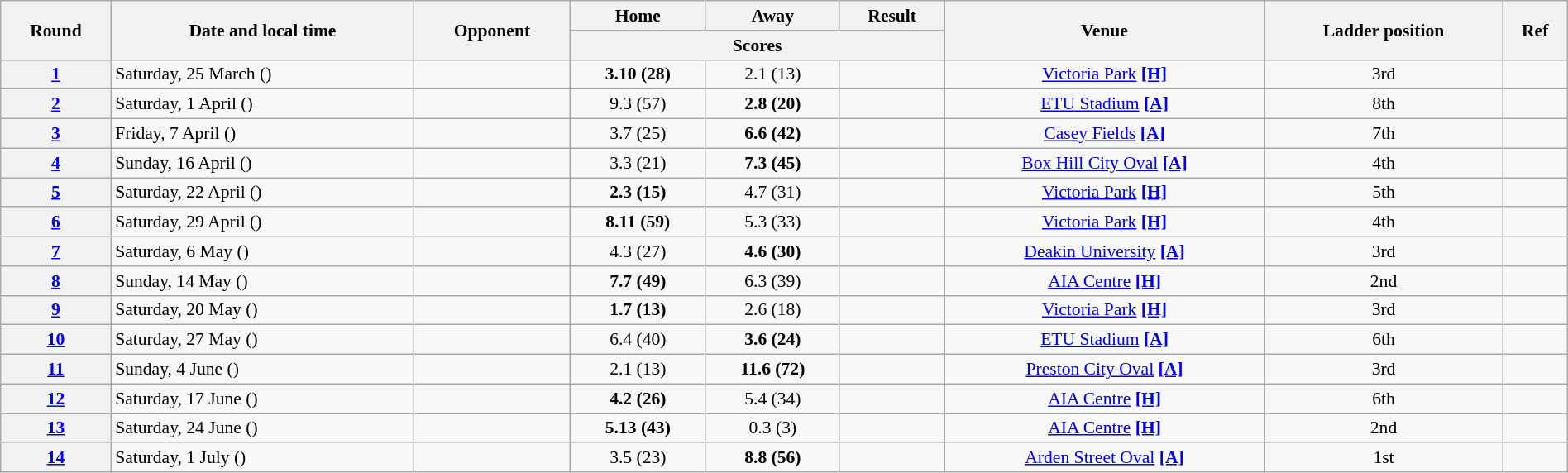<table class="wikitable plainrowheaders" style="font-size:90%; width:100%; text-align:center;">
<tr>
<th rowspan="2" scope="col">Round</th>
<th rowspan="2" scope="col">Date and local time</th>
<th rowspan="2" scope="col">Opponent</th>
<th scope="col">Home</th>
<th scope="col">Away</th>
<th scope="col">Result</th>
<th rowspan="2" scope="col">Venue</th>
<th rowspan="2" scope="col">Ladder position</th>
<th rowspan="2" scope="col" class="unsortable">Ref</th>
</tr>
<tr>
<th colspan="3" scope="col">Scores</th>
</tr>
<tr>
<th scope="row" style="text-align: center;"><a href='#'>1</a></th>
<td align="left">Saturday, 25 March ()</td>
<td align="left"></td>
<td><strong>3.10 (28)</strong></td>
<td>2.1 (13)</td>
<td></td>
<td><a href='#'>Victoria Park</a> <a href='#'><strong>[H]</strong></a></td>
<td>3rd</td>
<td></td>
</tr>
<tr>
<th scope="row" style="text-align: center;"><a href='#'>2</a></th>
<td align="left">Saturday, 1 April ()</td>
<td align="left"></td>
<td>9.3 (57)</td>
<td><strong>2.8 (20)</strong></td>
<td></td>
<td><a href='#'>ETU Stadium</a> <a href='#'><strong>[A]</strong></a></td>
<td>8th</td>
<td></td>
</tr>
<tr>
<th scope="row" style="text-align: center;"><a href='#'>3</a></th>
<td align="left">Friday, 7 April ()</td>
<td align="left"></td>
<td>3.7 (25)</td>
<td><strong>6.6 (42)</strong></td>
<td></td>
<td><a href='#'>Casey Fields</a> <a href='#'><strong>[A]</strong></a></td>
<td>7th</td>
<td></td>
</tr>
<tr>
<th scope="row" style="text-align: center;"><a href='#'>4</a></th>
<td align="left">Sunday, 16 April ()</td>
<td align="left"></td>
<td>3.3 (21)</td>
<td><strong>7.3 (45)</strong></td>
<td></td>
<td><a href='#'>Box Hill City Oval</a> <a href='#'><strong>[A]</strong></a></td>
<td>4th</td>
<td></td>
</tr>
<tr>
<th scope="row" style="text-align: center;"><a href='#'>5</a></th>
<td align="left">Saturday, 22 April ()</td>
<td align="left"></td>
<td><strong>2.3 (15)</strong></td>
<td>4.7 (31)</td>
<td></td>
<td><a href='#'>Victoria Park</a> <a href='#'><strong>[H]</strong></a></td>
<td>5th</td>
<td></td>
</tr>
<tr>
<th scope="row" style="text-align: center;"><a href='#'>6</a></th>
<td align="left">Saturday, 29 April ()</td>
<td align="left"></td>
<td><strong>8.11 (59)</strong></td>
<td>5.3 (33)</td>
<td></td>
<td><a href='#'>Victoria Park</a> <a href='#'><strong>[H]</strong></a></td>
<td>4th</td>
<td></td>
</tr>
<tr>
<th scope="row" style="text-align: center;"><a href='#'>7</a></th>
<td align="left">Saturday, 6 May ()</td>
<td align="left"></td>
<td>4.3 (27)</td>
<td><strong>4.6 (30)</strong></td>
<td></td>
<td><a href='#'>Deakin University</a> <a href='#'><strong>[A]</strong></a></td>
<td>3rd</td>
<td></td>
</tr>
<tr>
<th scope="row" style="text-align: center;"><a href='#'>8</a></th>
<td align="left">Sunday, 14 May ()</td>
<td align="left"></td>
<td><strong>7.7 (49)</strong></td>
<td>6.3 (39)</td>
<td></td>
<td><a href='#'>AIA Centre</a> <a href='#'><strong>[H]</strong></a></td>
<td>2nd</td>
<td></td>
</tr>
<tr>
<th scope="row" style="text-align: center;"><a href='#'>9</a></th>
<td align="left">Saturday, 20 May ()</td>
<td align="left"></td>
<td><strong>1.7 (13)</strong></td>
<td>2.6 (18)</td>
<td></td>
<td><a href='#'>Victoria Park</a> <a href='#'><strong>[H]</strong></a></td>
<td>3rd</td>
<td></td>
</tr>
<tr>
<th scope="row" style="text-align: center;"><a href='#'>10</a></th>
<td align="left">Saturday, 27 May ()</td>
<td align="left"></td>
<td>6.4 (40)</td>
<td><strong>3.6 (24)</strong></td>
<td></td>
<td><a href='#'>ETU Stadium</a> <a href='#'><strong>[A]</strong></a></td>
<td>6th</td>
<td></td>
</tr>
<tr>
<th scope="row" style="text-align: center;"><a href='#'>11</a></th>
<td align="left">Sunday, 4 June ()</td>
<td align="left"></td>
<td>2.1 (13)</td>
<td><strong>11.6 (72)</strong></td>
<td></td>
<td><a href='#'>Preston City Oval</a> <a href='#'><strong>[A]</strong></a></td>
<td>3rd</td>
<td></td>
</tr>
<tr>
<th scope="row" style="text-align: center;"><a href='#'>12</a></th>
<td align="left">Saturday, 17 June ()</td>
<td align="left"></td>
<td><strong>4.2 (26)</strong></td>
<td>5.4 (34)</td>
<td></td>
<td><a href='#'>AIA Centre</a> <a href='#'><strong>[H]</strong></a></td>
<td>6th</td>
<td></td>
</tr>
<tr>
<th scope="row" style="text-align: center;"><a href='#'>13</a></th>
<td align="left">Saturday, 24 June ()</td>
<td align="left"></td>
<td><strong>5.13 (43)</strong></td>
<td>0.3 (3)</td>
<td></td>
<td><a href='#'>AIA Centre</a> <a href='#'><strong>[H]</strong></a></td>
<td>2nd</td>
<td></td>
</tr>
<tr>
<th scope="row" style="text-align: center;"><a href='#'>14</a></th>
<td align="left">Saturday, 1 July ()</td>
<td align="left"></td>
<td>3.5 (23)</td>
<td><strong>8.8 (56)</strong></td>
<td></td>
<td><a href='#'>Arden Street Oval</a> <a href='#'><strong>[A]</strong></a></td>
<td>1st</td>
<td></td>
</tr>
</table>
